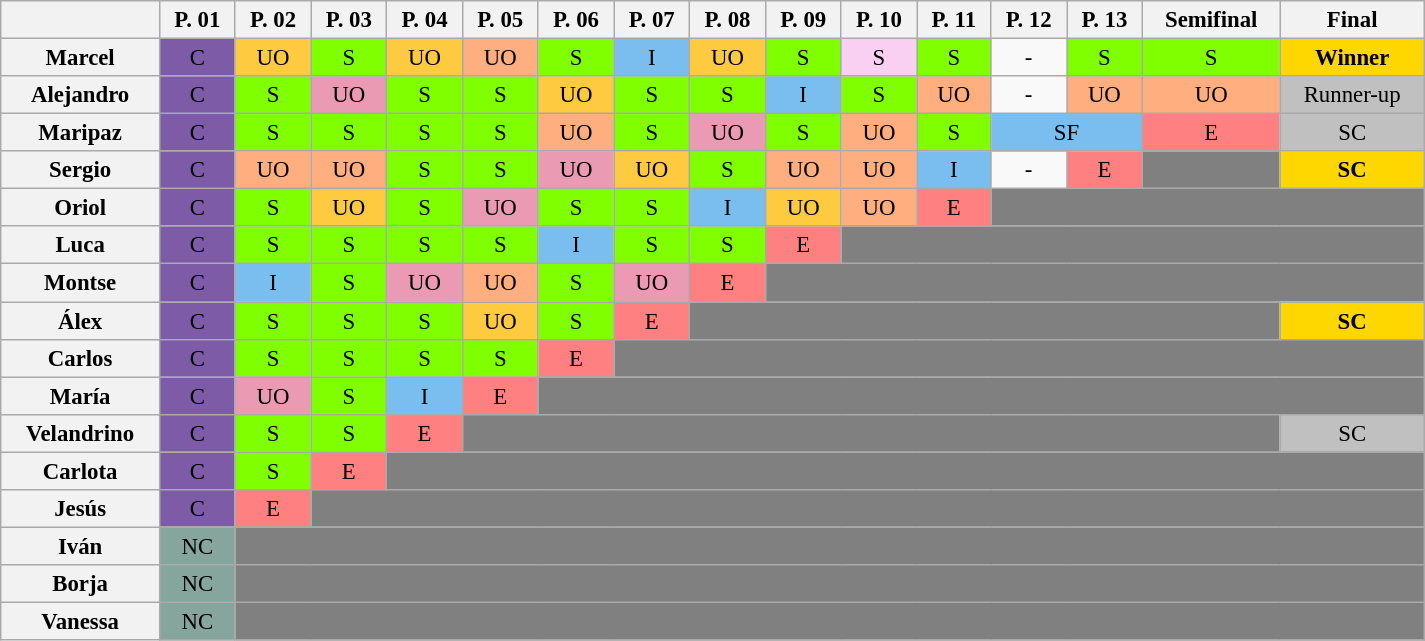<table class="wikitable center" style="font-size:95%; width:950px; text-align:center">
<tr>
<th></th>
<th>P. 01</th>
<th>P. 02</th>
<th>P. 03</th>
<th>P. 04</th>
<th>P. 05</th>
<th>P. 06</th>
<th>P. 07</th>
<th>P. 08</th>
<th>P. 09</th>
<th>P. 10</th>
<th>P. 11</th>
<th>P. 12</th>
<th>P. 13</th>
<th>Semifinal</th>
<th>Final</th>
</tr>
<tr>
<th>Marcel</th>
<td bgcolor="#7D5BA6">C</td>
<td bgcolor="#FDCA40">UO</td>
<td bgcolor="#80FF00">S</td>
<td bgcolor="#FDCA40">UO</td>
<td bgcolor="#FFAE80">UO</td>
<td bgcolor="#80FF00">S</td>
<td bgcolor="#79BEEE">I</td>
<td bgcolor="#FDCA40">UO</td>
<td bgcolor="#80FF00">S</td>
<td bgcolor="#F9CFF2">S</td>
<td bgcolor="#80FF00">S</td>
<td>-</td>
<td bgcolor="#80FF00">S</td>
<td bgcolor="#80FF00">S</td>
<td bgcolor="gold"><strong>Winner</strong></td>
</tr>
<tr>
<th>Alejandro</th>
<td bgcolor="#7D5BA6">C</td>
<td bgcolor="#80FF00">S</td>
<td bgcolor="#EA9AB2">UO</td>
<td bgcolor="#80FF00">S</td>
<td bgcolor="#80FF00">S</td>
<td bgcolor="#FDCA40">UO</td>
<td bgcolor="#80FF00">S</td>
<td bgcolor="#80FF00">S</td>
<td bgcolor="#79BEEE">I</td>
<td bgcolor="#80FF00">S</td>
<td bgcolor="#FFAE80">UO</td>
<td>-</td>
<td bgcolor="#FFAE80">UO</td>
<td bgcolor="#FFAE80">UO</td>
<td bgcolor="silver">Runner-up</td>
</tr>
<tr>
<th>Maripaz</th>
<td bgcolor="#7D5BA6">C</td>
<td bgcolor="#80FF00">S</td>
<td bgcolor="#80FF00">S</td>
<td bgcolor="#80FF00">S</td>
<td bgcolor="#80FF00">S</td>
<td bgcolor="#FFAE80">UO</td>
<td bgcolor="#80FF00">S</td>
<td bgcolor="#EA9AB2">UO</td>
<td bgcolor="#80FF00">S</td>
<td bgcolor="#FFAE80">UO</td>
<td bgcolor="#80FF00">S</td>
<td colspan=2 bgcolor="#79BEEE">SF</td>
<td bgcolor="#FF8080">E</td>
<td bgcolor="silver">SC</td>
</tr>
<tr>
<th>Sergio</th>
<td bgcolor="#7D5BA6">C</td>
<td bgcolor="#FFAE80">UO</td>
<td bgcolor="#FFAE80">UO</td>
<td bgcolor="#80FF00">S</td>
<td bgcolor="#80FF00">S</td>
<td bgcolor="#EA9AB2">UO</td>
<td bgcolor="#FDCA40">UO</td>
<td bgcolor="#80FF00">S</td>
<td bgcolor="#FFAE80">UO</td>
<td bgcolor="#FFAE80">UO</td>
<td bgcolor="#79BEEE">I</td>
<td>-</td>
<td bgcolor="#FF8080">E</td>
<td bgcolor="gray"></td>
<td bgcolor="gold"><strong>SC</strong></td>
</tr>
<tr>
<th>Oriol</th>
<td bgcolor="#7D5BA6">C</td>
<td bgcolor="#80FF00">S</td>
<td bgcolor="#FDCA40">UO</td>
<td bgcolor="#80FF00">S</td>
<td bgcolor="#EA9AB2">UO</td>
<td bgcolor="#80FF00">S</td>
<td bgcolor="#80FF00">S</td>
<td bgcolor="#79BEEE">I</td>
<td bgcolor="#FDCA40">UO</td>
<td bgcolor="#FFAE80">UO</td>
<td bgcolor="#FF8080">E</td>
<td colspan="4" bgcolor="gray"></td>
</tr>
<tr>
<th>Luca</th>
<td bgcolor="#7D5BA6">C</td>
<td bgcolor="#80FF00">S</td>
<td bgcolor="#80FF00">S</td>
<td bgcolor="#80FF00">S</td>
<td bgcolor="#80FF00">S</td>
<td bgcolor="#79BEEE">I</td>
<td bgcolor="#80FF00">S</td>
<td bgcolor="#80FF00">S</td>
<td bgcolor="#FF8080">E</td>
<td colspan="6" bgcolor="gray"></td>
</tr>
<tr>
<th>Montse</th>
<td bgcolor="#7D5BA6">C</td>
<td bgcolor="#79BEEE">I</td>
<td bgcolor="#80FF00">S</td>
<td bgcolor="#EA9AB2">UO</td>
<td bgcolor="#FFAE80">UO</td>
<td bgcolor="#80FF00">S</td>
<td bgcolor="#EA9AB2">UO</td>
<td bgcolor="#FF8080">E</td>
<td colspan="7" bgcolor="gray"></td>
</tr>
<tr>
<th>Álex</th>
<td bgcolor="#7D5BA6">C</td>
<td bgcolor="#80FF00">S</td>
<td bgcolor="#80FF00">S</td>
<td bgcolor="#80FF00">S</td>
<td bgcolor="#FDCA40">UO</td>
<td bgcolor="#80FF00">S</td>
<td bgcolor="#FF8080">E</td>
<td colspan="7" bgcolor="gray"></td>
<td bgcolor="gold"><strong>SC</strong></td>
</tr>
<tr>
<th>Carlos</th>
<td bgcolor="#7D5BA6">C</td>
<td bgcolor="#80FF00">S</td>
<td bgcolor="#80FF00">S</td>
<td bgcolor="#80FF00">S</td>
<td bgcolor="#80FF00">S</td>
<td bgcolor="#FF8080">E</td>
<td colspan="9" bgcolor="gray"></td>
</tr>
<tr>
<th>María</th>
<td bgcolor="#7D5BA6">C</td>
<td bgcolor="#EA9AB2">UO</td>
<td bgcolor="#80FF00">S</td>
<td bgcolor="#79BEEE">I</td>
<td bgcolor="#FF8080">E</td>
<td colspan="10" bgcolor="gray"></td>
</tr>
<tr>
<th>Velandrino</th>
<td bgcolor="#7D5BA6">C</td>
<td bgcolor="#80FF00">S</td>
<td bgcolor="#80FF00">S</td>
<td bgcolor="#FF8080">E</td>
<td colspan="10" bgcolor="gray"></td>
<td bgcolor="silver">SC</td>
</tr>
<tr>
<th>Carlota</th>
<td bgcolor="#7D5BA6">C</td>
<td bgcolor="#80FF00">S</td>
<td bgcolor="#FF8080">E</td>
<td colspan="12" bgcolor="gray"></td>
</tr>
<tr>
<th>Jesús</th>
<td bgcolor="#7D5BA6">C</td>
<td bgcolor="#FF8080">E</td>
<td colspan="13" bgcolor="gray"></td>
</tr>
<tr>
<th>Iván</th>
<td bgcolor="#86A59C">NC</td>
<td colspan="14" bgcolor="gray"></td>
</tr>
<tr>
<th>Borja</th>
<td bgcolor="#86A59C">NC</td>
<td colspan="14" bgcolor="gray"></td>
</tr>
<tr>
<th>Vanessa</th>
<td bgcolor="#86A59C">NC</td>
<td colspan="14" bgcolor="gray"></td>
</tr>
</table>
